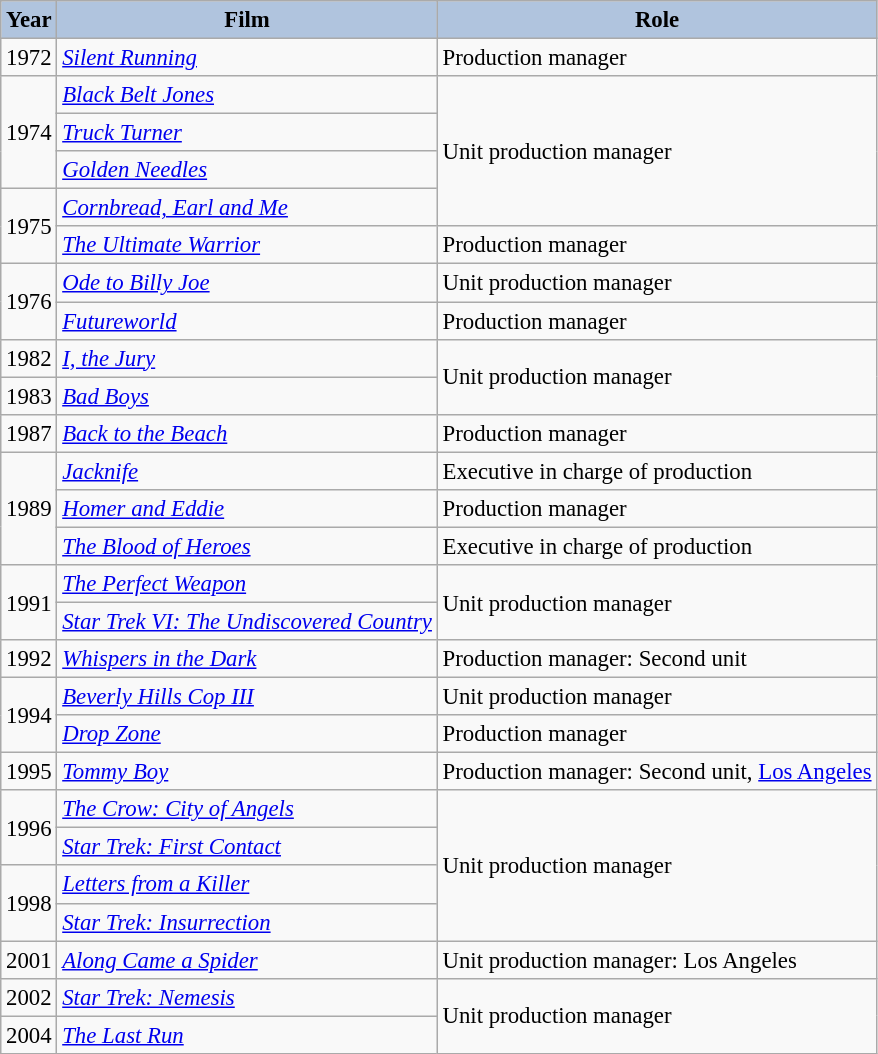<table class="wikitable" style="font-size:95%;">
<tr>
<th style="background:#B0C4DE;">Year</th>
<th style="background:#B0C4DE;">Film</th>
<th style="background:#B0C4DE;">Role</th>
</tr>
<tr>
<td>1972</td>
<td><em><a href='#'>Silent Running</a></em></td>
<td>Production manager</td>
</tr>
<tr>
<td rowspan=3>1974</td>
<td><em><a href='#'>Black Belt Jones</a></em></td>
<td rowspan=4>Unit production manager</td>
</tr>
<tr>
<td><em><a href='#'>Truck Turner</a></em></td>
</tr>
<tr>
<td><em><a href='#'>Golden Needles</a></em></td>
</tr>
<tr>
<td rowspan=2>1975</td>
<td><em><a href='#'>Cornbread, Earl and Me</a></em></td>
</tr>
<tr>
<td><em><a href='#'>The Ultimate Warrior</a></em></td>
<td>Production manager</td>
</tr>
<tr>
<td rowspan=2>1976</td>
<td><em><a href='#'>Ode to Billy Joe</a></em></td>
<td>Unit production manager</td>
</tr>
<tr>
<td><em><a href='#'>Futureworld</a></em></td>
<td>Production manager</td>
</tr>
<tr>
<td>1982</td>
<td><em><a href='#'>I, the Jury</a></em></td>
<td rowspan=2>Unit production manager</td>
</tr>
<tr>
<td>1983</td>
<td><em><a href='#'>Bad Boys</a></em></td>
</tr>
<tr>
<td>1987</td>
<td><em><a href='#'>Back to the Beach</a></em></td>
<td>Production manager</td>
</tr>
<tr>
<td rowspan=3>1989</td>
<td><em><a href='#'>Jacknife</a></em></td>
<td>Executive in charge of production</td>
</tr>
<tr>
<td><em><a href='#'>Homer and Eddie</a></em></td>
<td>Production manager</td>
</tr>
<tr>
<td><em><a href='#'>The Blood of Heroes</a></em></td>
<td>Executive in charge of production</td>
</tr>
<tr>
<td rowspan=2>1991</td>
<td><em><a href='#'>The Perfect Weapon</a></em></td>
<td rowspan=2>Unit production manager</td>
</tr>
<tr>
<td><em><a href='#'>Star Trek VI: The Undiscovered Country</a></em></td>
</tr>
<tr>
<td>1992</td>
<td><em><a href='#'>Whispers in the Dark</a></em></td>
<td>Production manager: Second unit</td>
</tr>
<tr>
<td rowspan=2>1994</td>
<td><em><a href='#'>Beverly Hills Cop III</a></em></td>
<td>Unit production manager</td>
</tr>
<tr>
<td><em><a href='#'>Drop Zone</a></em></td>
<td>Production manager</td>
</tr>
<tr>
<td>1995</td>
<td><em><a href='#'>Tommy Boy</a></em></td>
<td>Production manager: Second unit, <a href='#'>Los Angeles</a></td>
</tr>
<tr>
<td rowspan=2>1996</td>
<td><em><a href='#'>The Crow: City of Angels</a></em></td>
<td rowspan=4>Unit production manager</td>
</tr>
<tr>
<td><em><a href='#'>Star Trek: First Contact</a></em></td>
</tr>
<tr>
<td rowspan=2>1998</td>
<td><em><a href='#'>Letters from a Killer</a></em></td>
</tr>
<tr>
<td><em><a href='#'>Star Trek: Insurrection</a></em></td>
</tr>
<tr>
<td>2001</td>
<td><em><a href='#'>Along Came a Spider</a></em></td>
<td>Unit production manager: Los Angeles</td>
</tr>
<tr>
<td>2002</td>
<td><em><a href='#'>Star Trek: Nemesis</a></em></td>
<td rowspan=2>Unit production manager</td>
</tr>
<tr>
<td>2004</td>
<td><em><a href='#'>The Last Run</a></em></td>
</tr>
</table>
